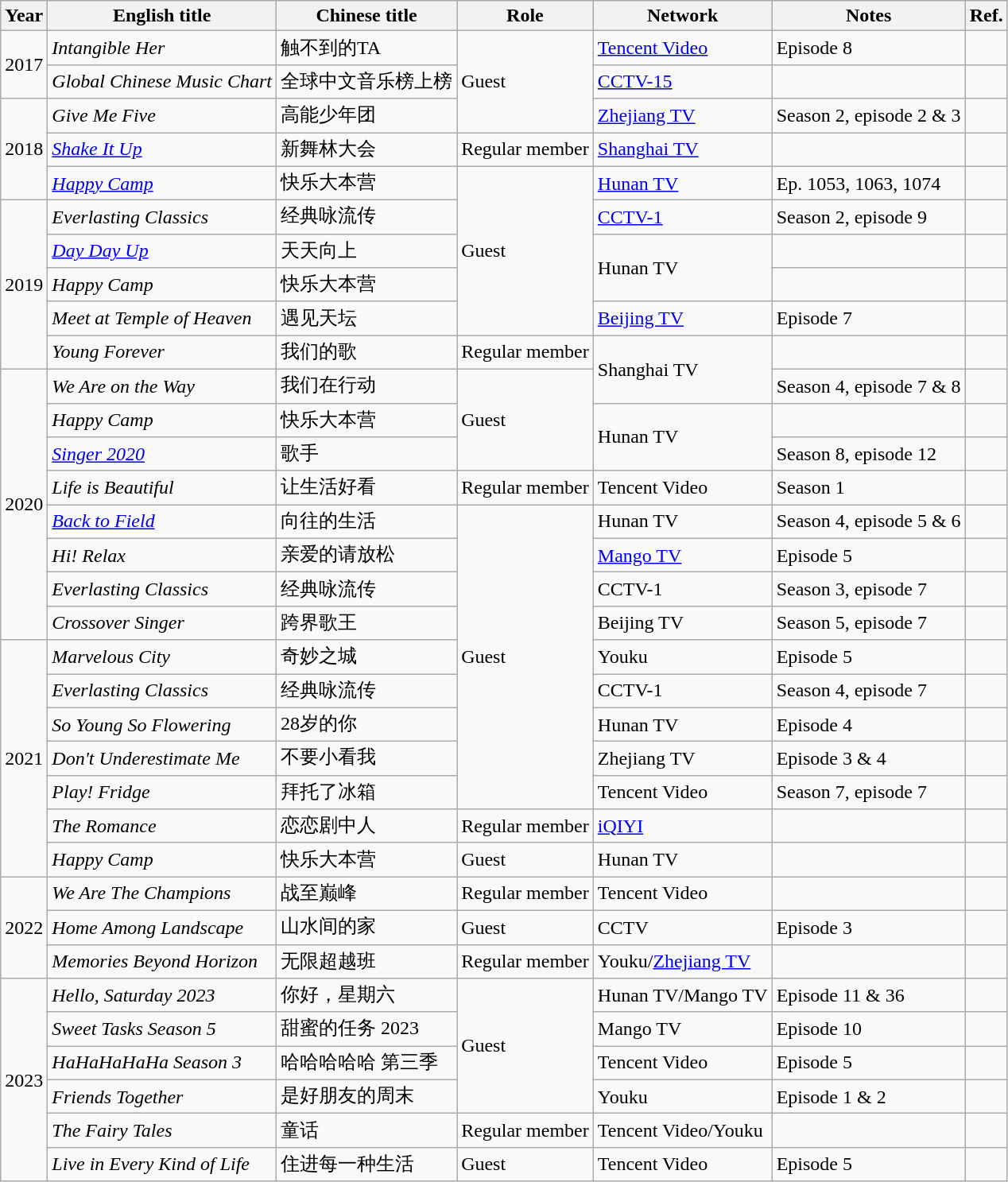<table class="wikitable plainrowheaders sortable">
<tr>
<th>Year</th>
<th>English title</th>
<th>Chinese title</th>
<th>Role</th>
<th>Network</th>
<th>Notes</th>
<th>Ref.</th>
</tr>
<tr>
<td rowspan ="2">2017</td>
<td><em>Intangible Her</em></td>
<td>触不到的TA</td>
<td rowspan="3">Guest</td>
<td><a href='#'>Tencent Video</a></td>
<td>Episode 8</td>
<td></td>
</tr>
<tr>
<td><em>Global Chinese Music Chart</em></td>
<td>全球中文音乐榜上榜</td>
<td><a href='#'>CCTV-15</a></td>
<td></td>
<td></td>
</tr>
<tr>
<td rowspan ="3">2018</td>
<td><em>Give Me Five</em></td>
<td>高能少年团</td>
<td><a href='#'>Zhejiang TV</a></td>
<td>Season 2, episode 2 & 3</td>
<td></td>
</tr>
<tr>
<td><em><a href='#'>Shake It Up</a></em></td>
<td>新舞林大会</td>
<td>Regular member</td>
<td><a href='#'>Shanghai TV</a></td>
<td></td>
<td></td>
</tr>
<tr>
<td><em><a href='#'>Happy Camp</a></em></td>
<td>快乐大本营</td>
<td rowspan ="5">Guest</td>
<td><a href='#'>Hunan TV</a></td>
<td>Ep. 1053, 1063, 1074</td>
<td></td>
</tr>
<tr>
<td rowspan = "5">2019</td>
<td><em>Everlasting Classics</em></td>
<td>经典咏流传</td>
<td><a href='#'>CCTV-1</a></td>
<td>Season 2, episode 9</td>
<td></td>
</tr>
<tr>
<td><em><a href='#'>Day Day Up</a></em></td>
<td>天天向上</td>
<td rowspan ="2">Hunan TV</td>
<td></td>
<td></td>
</tr>
<tr>
<td><em>Happy Camp</em></td>
<td>快乐大本营</td>
<td></td>
<td></td>
</tr>
<tr>
<td><em>Meet at Temple of Heaven</em></td>
<td>遇见天坛</td>
<td><a href='#'>Beijing TV</a></td>
<td>Episode 7</td>
<td></td>
</tr>
<tr>
<td><em>Young Forever</em></td>
<td>我们的歌</td>
<td>Regular member</td>
<td rowspan ="2">Shanghai TV</td>
<td></td>
<td></td>
</tr>
<tr>
<td rowspan = "8">2020</td>
<td><em>We Are on the Way</em></td>
<td>我们在行动</td>
<td rowspan ="3">Guest</td>
<td>Season 4, episode 7 & 8</td>
<td></td>
</tr>
<tr>
<td><em>Happy Camp</em></td>
<td>快乐大本营</td>
<td rowspan ="2">Hunan TV</td>
<td></td>
<td></td>
</tr>
<tr>
<td><em><a href='#'>Singer 2020</a></em></td>
<td>歌手</td>
<td>Season 8, episode 12</td>
<td></td>
</tr>
<tr>
<td><em>Life is Beautiful</em></td>
<td>让生活好看</td>
<td>Regular member</td>
<td>Tencent Video</td>
<td>Season 1</td>
<td></td>
</tr>
<tr>
<td><em><a href='#'>Back to Field</a></em></td>
<td>向往的生活</td>
<td rowspan ="9">Guest</td>
<td>Hunan TV</td>
<td>Season 4, episode 5 & 6</td>
<td></td>
</tr>
<tr>
<td><em>Hi! Relax</em></td>
<td>亲爱的请放松</td>
<td><a href='#'>Mango TV</a></td>
<td>Episode 5</td>
<td></td>
</tr>
<tr>
<td><em>Everlasting Classics</em></td>
<td>经典咏流传</td>
<td>CCTV-1</td>
<td>Season 3, episode 7</td>
<td></td>
</tr>
<tr>
<td><em>Crossover Singer</em></td>
<td>跨界歌王</td>
<td>Beijing TV</td>
<td>Season 5, episode 7</td>
<td></td>
</tr>
<tr>
<td rowspan = "7">2021</td>
<td><em>Marvelous City</em></td>
<td>奇妙之城</td>
<td>Youku</td>
<td>Episode 5</td>
<td></td>
</tr>
<tr>
<td><em>Everlasting Classics</em></td>
<td>经典咏流传</td>
<td>CCTV-1</td>
<td>Season 4, episode 7</td>
<td></td>
</tr>
<tr>
<td><em>So Young So Flowering</em></td>
<td>28岁的你</td>
<td>Hunan TV</td>
<td>Episode 4</td>
<td></td>
</tr>
<tr>
<td><em>Don't Underestimate Me</em></td>
<td>不要小看我</td>
<td>Zhejiang TV</td>
<td>Episode 3 & 4</td>
<td></td>
</tr>
<tr>
<td><em>Play! Fridge</em></td>
<td>拜托了冰箱</td>
<td>Tencent Video</td>
<td>Season 7, episode 7</td>
<td></td>
</tr>
<tr>
<td><em>The Romance</em></td>
<td>恋恋剧中人</td>
<td>Regular member</td>
<td><a href='#'>iQIYI</a></td>
<td></td>
<td></td>
</tr>
<tr>
<td><em>Happy Camp</em></td>
<td>快乐大本营</td>
<td>Guest</td>
<td>Hunan TV</td>
<td></td>
<td></td>
</tr>
<tr>
<td Rowspan="3">2022</td>
<td><em>We Are The Champions</em></td>
<td>战至巅峰</td>
<td>Regular member</td>
<td>Tencent Video</td>
<td></td>
<td></td>
</tr>
<tr>
<td><em>Home Among Landscape</em></td>
<td>山水间的家</td>
<td>Guest</td>
<td>CCTV</td>
<td>Episode 3</td>
<td></td>
</tr>
<tr>
<td><em>Memories Beyond Horizon</em></td>
<td>无限超越班</td>
<td>Regular member</td>
<td>Youku/<a href='#'>Zhejiang TV</a></td>
<td></td>
<td></td>
</tr>
<tr>
<td Rowspan="6">2023</td>
<td><em>Hello, Saturday 2023</em></td>
<td>你好，星期六</td>
<td rowspan="4">Guest</td>
<td>Hunan TV/Mango TV</td>
<td>Episode 11 & 36</td>
<td></td>
</tr>
<tr>
<td><em>Sweet Tasks Season 5</em></td>
<td>甜蜜的任务 2023</td>
<td>Mango TV</td>
<td>Episode 10</td>
<td></td>
</tr>
<tr>
<td><em>HaHaHaHaHa Season 3</em></td>
<td>哈哈哈哈哈 第三季</td>
<td>Tencent Video</td>
<td>Episode 5</td>
<td></td>
</tr>
<tr>
<td><em>Friends Together</em></td>
<td>是好朋友的周末</td>
<td>Youku</td>
<td>Episode 1 & 2</td>
<td></td>
</tr>
<tr>
<td><em>The Fairy Tales</em></td>
<td>童话</td>
<td>Regular member</td>
<td>Tencent Video/Youku</td>
<td></td>
<td></td>
</tr>
<tr>
<td><em>Live in Every Kind of Life</em></td>
<td>住进每一种生活</td>
<td>Guest</td>
<td>Tencent Video</td>
<td>Episode 5</td>
<td></td>
</tr>
</table>
